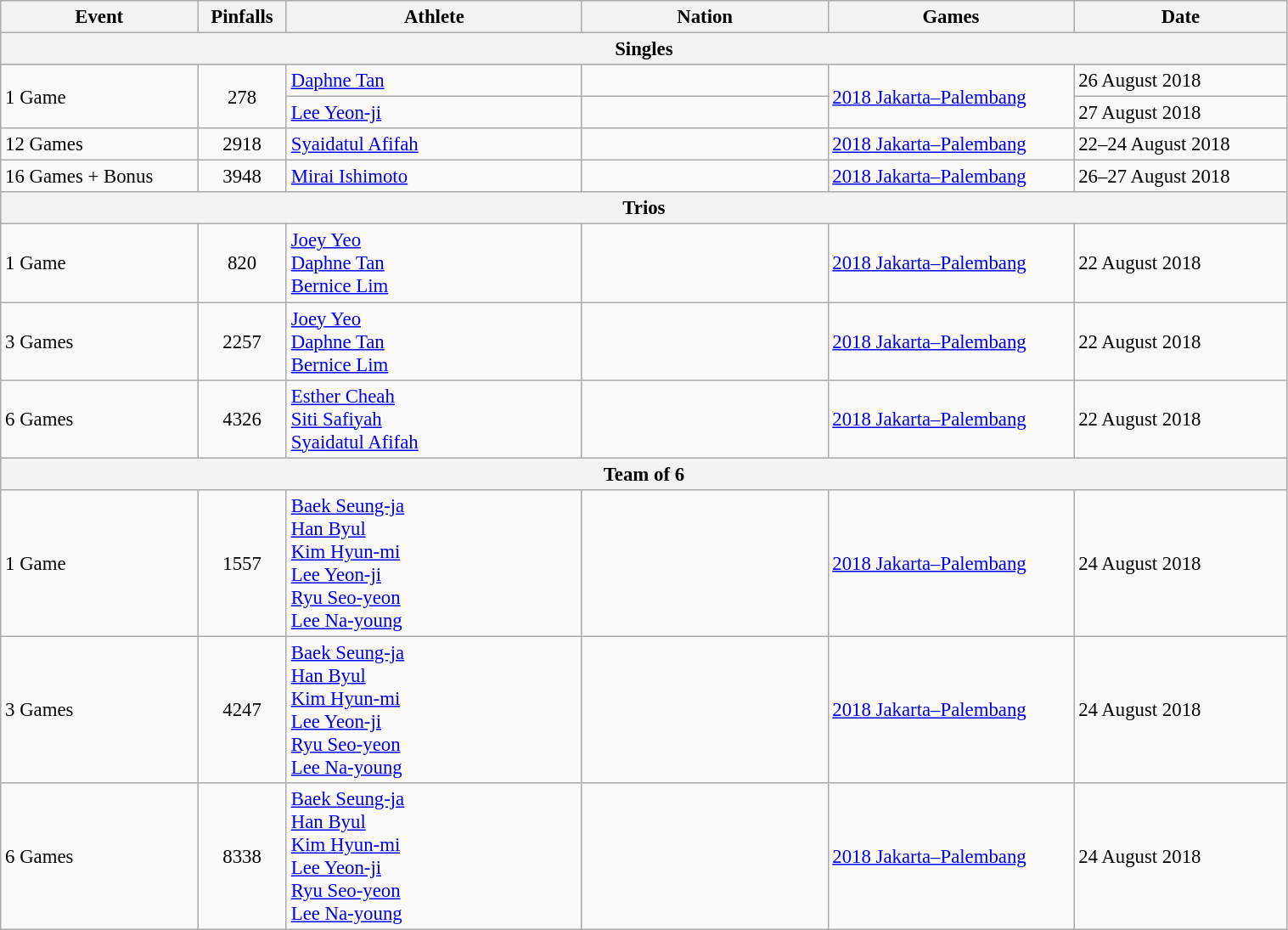<table class="wikitable" style="font-size:95%; width: 80%;">
<tr>
<th width=12%>Event</th>
<th width=5%>Pinfalls</th>
<th width=18%>Athlete</th>
<th width=15%>Nation</th>
<th width=15%>Games</th>
<th width=13%>Date</th>
</tr>
<tr bgcolor="#DDDDDD">
<th colspan="6">Singles</th>
</tr>
<tr>
<td rowspan=2>1 Game</td>
<td rowspan=2 align="center">278</td>
<td><a href='#'>Daphne Tan</a></td>
<td></td>
<td rowspan=2><a href='#'>2018 Jakarta–Palembang</a></td>
<td>26 August 2018</td>
</tr>
<tr>
<td><a href='#'>Lee Yeon-ji</a></td>
<td></td>
<td>27 August 2018</td>
</tr>
<tr>
<td>12 Games</td>
<td align="center">2918</td>
<td><a href='#'>Syaidatul Afifah</a></td>
<td></td>
<td><a href='#'>2018 Jakarta–Palembang</a></td>
<td>22–24 August 2018</td>
</tr>
<tr>
<td>16 Games + Bonus</td>
<td align="center">3948</td>
<td><a href='#'>Mirai Ishimoto</a></td>
<td></td>
<td><a href='#'>2018 Jakarta–Palembang</a></td>
<td>26–27 August 2018</td>
</tr>
<tr bgcolor="#DDDDDD">
<th colspan="6">Trios</th>
</tr>
<tr>
<td>1 Game</td>
<td align="center">820</td>
<td><a href='#'>Joey Yeo</a><br><a href='#'>Daphne Tan</a><br><a href='#'>Bernice Lim</a></td>
<td></td>
<td><a href='#'>2018 Jakarta–Palembang</a></td>
<td>22 August 2018</td>
</tr>
<tr>
<td>3 Games</td>
<td align="center">2257</td>
<td><a href='#'>Joey Yeo</a><br><a href='#'>Daphne Tan</a><br><a href='#'>Bernice Lim</a></td>
<td></td>
<td><a href='#'>2018 Jakarta–Palembang</a></td>
<td>22 August 2018</td>
</tr>
<tr>
<td>6 Games</td>
<td align="center">4326</td>
<td><a href='#'>Esther Cheah</a><br><a href='#'>Siti Safiyah</a><br><a href='#'>Syaidatul Afifah</a></td>
<td></td>
<td><a href='#'>2018 Jakarta–Palembang</a></td>
<td>22 August 2018</td>
</tr>
<tr bgcolor="#DDDDDD">
<th colspan="6">Team of 6</th>
</tr>
<tr>
<td>1 Game</td>
<td align="center">1557</td>
<td><a href='#'>Baek Seung-ja</a><br><a href='#'>Han Byul</a><br><a href='#'>Kim Hyun-mi</a><br><a href='#'>Lee Yeon-ji</a><br><a href='#'>Ryu Seo-yeon</a><br><a href='#'>Lee Na-young</a></td>
<td></td>
<td><a href='#'>2018 Jakarta–Palembang</a></td>
<td>24 August 2018</td>
</tr>
<tr>
<td>3 Games</td>
<td align="center">4247</td>
<td><a href='#'>Baek Seung-ja</a><br><a href='#'>Han Byul</a><br><a href='#'>Kim Hyun-mi</a><br><a href='#'>Lee Yeon-ji</a><br><a href='#'>Ryu Seo-yeon</a><br><a href='#'>Lee Na-young</a></td>
<td></td>
<td><a href='#'>2018 Jakarta–Palembang</a></td>
<td>24 August 2018</td>
</tr>
<tr>
<td>6 Games</td>
<td align="center">8338</td>
<td><a href='#'>Baek Seung-ja</a><br><a href='#'>Han Byul</a><br><a href='#'>Kim Hyun-mi</a><br><a href='#'>Lee Yeon-ji</a><br><a href='#'>Ryu Seo-yeon</a><br><a href='#'>Lee Na-young</a></td>
<td></td>
<td><a href='#'>2018 Jakarta–Palembang</a></td>
<td>24 August 2018</td>
</tr>
</table>
